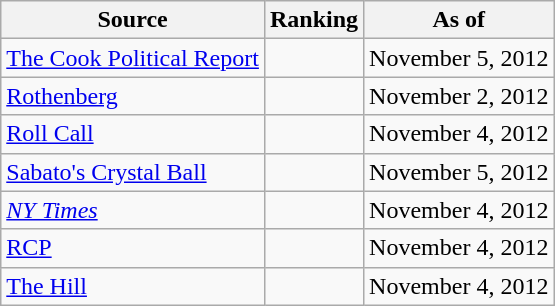<table class="wikitable" style="text-align:center">
<tr>
<th>Source</th>
<th>Ranking</th>
<th>As of</th>
</tr>
<tr>
<td align=left><a href='#'>The Cook Political Report</a></td>
<td></td>
<td>November 5, 2012</td>
</tr>
<tr>
<td align=left><a href='#'>Rothenberg</a></td>
<td></td>
<td>November 2, 2012</td>
</tr>
<tr>
<td align=left><a href='#'>Roll Call</a></td>
<td></td>
<td>November 4, 2012</td>
</tr>
<tr>
<td align=left><a href='#'>Sabato's Crystal Ball</a></td>
<td></td>
<td>November 5, 2012</td>
</tr>
<tr>
<td align=left><a href='#'><em>NY Times</em></a></td>
<td></td>
<td>November 4, 2012</td>
</tr>
<tr>
<td align="left"><a href='#'>RCP</a></td>
<td></td>
<td>November 4, 2012</td>
</tr>
<tr>
<td align=left><a href='#'>The Hill</a></td>
<td></td>
<td>November 4, 2012</td>
</tr>
</table>
